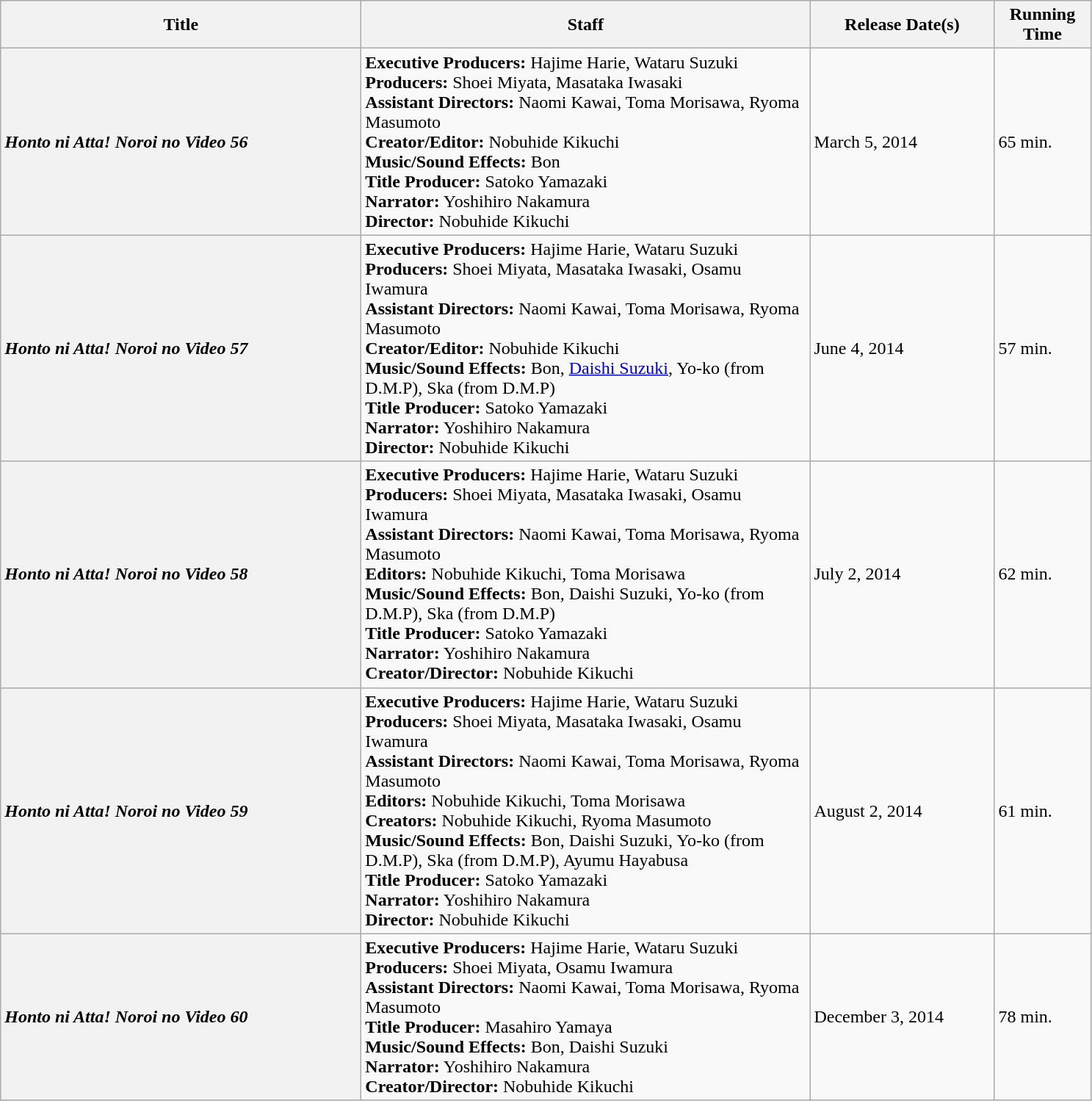<table class="wikitable mw-collapsible mw-collapsed">
<tr>
<th style=width:20.0em>Title</th>
<th style="width:25.0em">Staff</th>
<th style="width:10.0em">Release Date(s)</th>
<th style="width:5.0em">Running Time</th>
</tr>
<tr>
<th style="text-align:left"><em>Honto ni Atta! Noroi no Video 56</em></th>
<td><strong>Executive Producers:</strong> Hajime Harie, Wataru Suzuki<br><strong>Producers:</strong> Shoei Miyata, Masataka Iwasaki<br><strong>Assistant Directors:</strong> Naomi Kawai, Toma Morisawa, Ryoma Masumoto<br><strong>Creator/Editor:</strong> Nobuhide Kikuchi<br><strong>Music/Sound Effects:</strong> Bon<br><strong>Title Producer:</strong> Satoko Yamazaki<br><strong>Narrator:</strong> Yoshihiro Nakamura<br><strong>Director:</strong> Nobuhide Kikuchi</td>
<td>March 5, 2014</td>
<td>65 min.</td>
</tr>
<tr>
<th style="text-align:left"><em>Honto ni Atta! Noroi no Video 57</em></th>
<td><strong>Executive Producers:</strong> Hajime Harie, Wataru Suzuki<br><strong>Producers:</strong> Shoei Miyata, Masataka Iwasaki, Osamu Iwamura<br><strong>Assistant Directors:</strong> Naomi Kawai, Toma Morisawa, Ryoma Masumoto<br><strong>Creator/Editor:</strong> Nobuhide Kikuchi<br><strong>Music/Sound Effects:</strong> Bon, <a href='#'>Daishi Suzuki</a>, Yo-ko (from D.M.P), Ska (from D.M.P)<br><strong>Title Producer:</strong> Satoko Yamazaki<br><strong>Narrator:</strong> Yoshihiro Nakamura<br><strong>Director:</strong> Nobuhide Kikuchi</td>
<td>June 4, 2014</td>
<td>57 min.</td>
</tr>
<tr>
<th style="text-align:left"><em>Honto ni Atta! Noroi no Video 58</em></th>
<td><strong>Executive Producers:</strong> Hajime Harie, Wataru Suzuki<br><strong>Producers:</strong> Shoei Miyata, Masataka Iwasaki, Osamu Iwamura<br><strong>Assistant Directors:</strong> Naomi Kawai, Toma Morisawa, Ryoma Masumoto<br><strong>Editors:</strong> Nobuhide Kikuchi, Toma Morisawa<br><strong>Music/Sound Effects:</strong> Bon, Daishi Suzuki, Yo-ko (from D.M.P), Ska (from D.M.P)<br><strong>Title Producer:</strong> Satoko Yamazaki<br><strong>Narrator:</strong> Yoshihiro Nakamura<br><strong>Creator/Director:</strong> Nobuhide Kikuchi</td>
<td>July 2, 2014</td>
<td>62 min.</td>
</tr>
<tr>
<th style="text-align:left"><em>Honto ni Atta! Noroi no Video 59</em></th>
<td><strong>Executive Producers:</strong> Hajime Harie, Wataru Suzuki<br><strong>Producers:</strong> Shoei Miyata, Masataka Iwasaki, Osamu Iwamura<br><strong>Assistant Directors:</strong> Naomi Kawai, Toma Morisawa, Ryoma Masumoto<br><strong>Editors:</strong> Nobuhide Kikuchi, Toma Morisawa<br><strong>Creators:</strong> Nobuhide Kikuchi, Ryoma Masumoto<br><strong>Music/Sound Effects:</strong> Bon, Daishi Suzuki, Yo-ko (from D.M.P), Ska (from D.M.P), Ayumu Hayabusa<br><strong>Title Producer:</strong> Satoko Yamazaki<br><strong>Narrator:</strong> Yoshihiro Nakamura<br><strong>Director:</strong> Nobuhide Kikuchi</td>
<td>August 2, 2014</td>
<td>61 min.</td>
</tr>
<tr>
<th style="text-align:left"><em>Honto ni Atta! Noroi no Video 60</em></th>
<td><strong>Executive Producers:</strong> Hajime Harie, Wataru Suzuki<br><strong>Producers:</strong> Shoei Miyata, Osamu Iwamura<br><strong>Assistant Directors:</strong> Naomi Kawai, Toma Morisawa, Ryoma Masumoto<br><strong>Title Producer:</strong> Masahiro Yamaya<br><strong>Music/Sound Effects:</strong> Bon, Daishi Suzuki<br><strong>Narrator:</strong> Yoshihiro Nakamura<br><strong>Creator/Director:</strong> Nobuhide Kikuchi</td>
<td>December 3, 2014</td>
<td>78 min.</td>
</tr>
</table>
